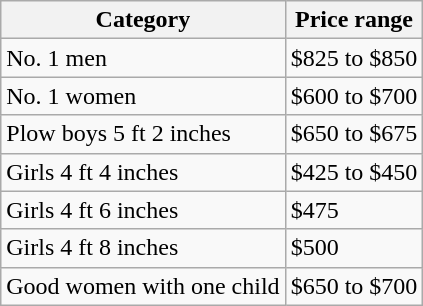<table class="wikitable floatright">
<tr>
<th>Category</th>
<th>Price range</th>
</tr>
<tr>
<td>No. 1 men</td>
<td>$825 to $850</td>
</tr>
<tr>
<td>No. 1 women</td>
<td>$600 to $700</td>
</tr>
<tr>
<td>Plow boys 5 ft 2 inches</td>
<td>$650 to $675</td>
</tr>
<tr>
<td>Girls 4 ft 4 inches</td>
<td>$425 to $450</td>
</tr>
<tr>
<td>Girls 4 ft 6 inches</td>
<td>$475</td>
</tr>
<tr>
<td>Girls 4 ft 8 inches</td>
<td>$500</td>
</tr>
<tr>
<td>Good women with one child</td>
<td>$650 to $700</td>
</tr>
</table>
